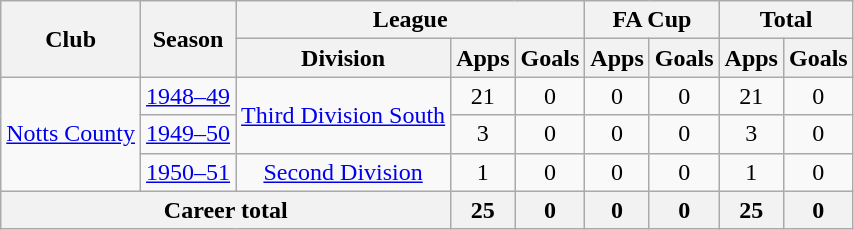<table class="wikitable" style="text-align:center">
<tr>
<th rowspan="2">Club</th>
<th rowspan="2">Season</th>
<th colspan="3">League</th>
<th colspan="2">FA Cup</th>
<th colspan="2">Total</th>
</tr>
<tr>
<th>Division</th>
<th>Apps</th>
<th>Goals</th>
<th>Apps</th>
<th>Goals</th>
<th>Apps</th>
<th>Goals</th>
</tr>
<tr>
<td rowspan="3"><a href='#'>Notts County</a></td>
<td><a href='#'>1948–49</a></td>
<td rowspan="2"><a href='#'>Third Division South</a></td>
<td>21</td>
<td>0</td>
<td>0</td>
<td>0</td>
<td>21</td>
<td>0</td>
</tr>
<tr>
<td><a href='#'>1949–50</a></td>
<td>3</td>
<td>0</td>
<td>0</td>
<td>0</td>
<td>3</td>
<td>0</td>
</tr>
<tr>
<td><a href='#'>1950–51</a></td>
<td><a href='#'>Second Division</a></td>
<td>1</td>
<td>0</td>
<td>0</td>
<td>0</td>
<td>1</td>
<td>0</td>
</tr>
<tr>
<th colspan="3">Career total</th>
<th>25</th>
<th>0</th>
<th>0</th>
<th>0</th>
<th>25</th>
<th>0</th>
</tr>
</table>
